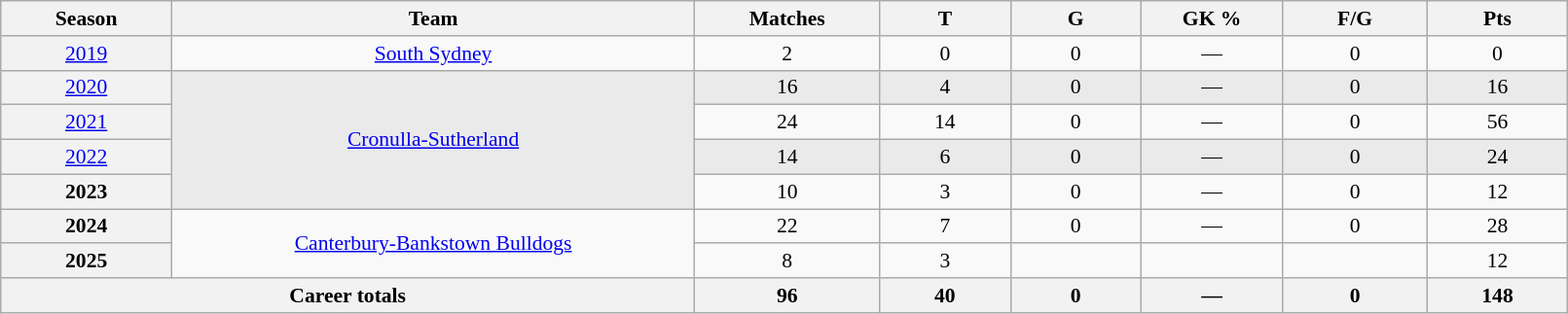<table class="wikitable sortable"  style="font-size:90%; text-align:center; width:85%;">
<tr>
<th width=2%>Season</th>
<th width=8%>Team</th>
<th width=2%>Matches</th>
<th width=2%>T</th>
<th width=2%>G</th>
<th width=2%>GK %</th>
<th width=2%>F/G</th>
<th width=2%>Pts</th>
</tr>
<tr>
<th scope="row" style="text-align:center; font-weight:normal"><a href='#'>2019</a></th>
<td style="text-align:center;"> <a href='#'>South Sydney</a></td>
<td>2</td>
<td>0</td>
<td>0</td>
<td>—</td>
<td>0</td>
<td>0</td>
</tr>
<tr style="background:#eaeaea;">
<th scope="row" style="text-align:center; font-weight:normal"><a href='#'>2020</a></th>
<td rowspan="4" style="text-align:center;"> <a href='#'>Cronulla-Sutherland</a></td>
<td>16</td>
<td>4</td>
<td>0</td>
<td>—</td>
<td>0</td>
<td>16</td>
</tr>
<tr>
<th scope="row" style="text-align:center; font-weight:normal"><a href='#'>2021</a></th>
<td>24</td>
<td>14</td>
<td>0</td>
<td>—</td>
<td>0</td>
<td>56</td>
</tr>
<tr style="background:#eaeaea;">
<th scope="row" style="text-align:center; font-weight:normal"><a href='#'>2022</a></th>
<td>14</td>
<td>6</td>
<td>0</td>
<td>—</td>
<td>0</td>
<td>24</td>
</tr>
<tr>
<th>2023</th>
<td>10</td>
<td>3</td>
<td>0</td>
<td>—</td>
<td>0</td>
<td>12</td>
</tr>
<tr>
<th>2024</th>
<td rowspan="2"> <a href='#'>Canterbury-Bankstown Bulldogs</a></td>
<td>22</td>
<td>7</td>
<td>0</td>
<td>—</td>
<td>0</td>
<td>28</td>
</tr>
<tr>
<th>2025</th>
<td>8</td>
<td>3</td>
<td></td>
<td></td>
<td></td>
<td>12</td>
</tr>
<tr class="sortbottom">
<th colspan="2">Career totals</th>
<th>96</th>
<th>40</th>
<th>0</th>
<th>—</th>
<th>0</th>
<th>148</th>
</tr>
</table>
